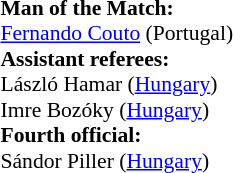<table style="width:100%; font-size:90%;">
<tr>
<td><br><strong>Man of the Match:</strong>
<br><a href='#'>Fernando Couto</a> (Portugal)<br><strong>Assistant referees:</strong>
<br>László Hamar (<a href='#'>Hungary</a>)
<br>Imre Bozóky (<a href='#'>Hungary</a>)
<br><strong>Fourth official:</strong>
<br>Sándor Piller (<a href='#'>Hungary</a>)</td>
</tr>
</table>
